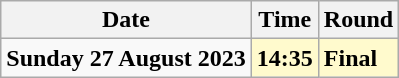<table class="wikitable">
<tr>
<th>Date</th>
<th>Time</th>
<th>Round</th>
</tr>
<tr>
<td><strong>Sunday 27 August 2023</strong></td>
<td style=background:lemonchiffon><strong>14:35</strong></td>
<td style=background:lemonchiffon><strong>Final</strong></td>
</tr>
</table>
